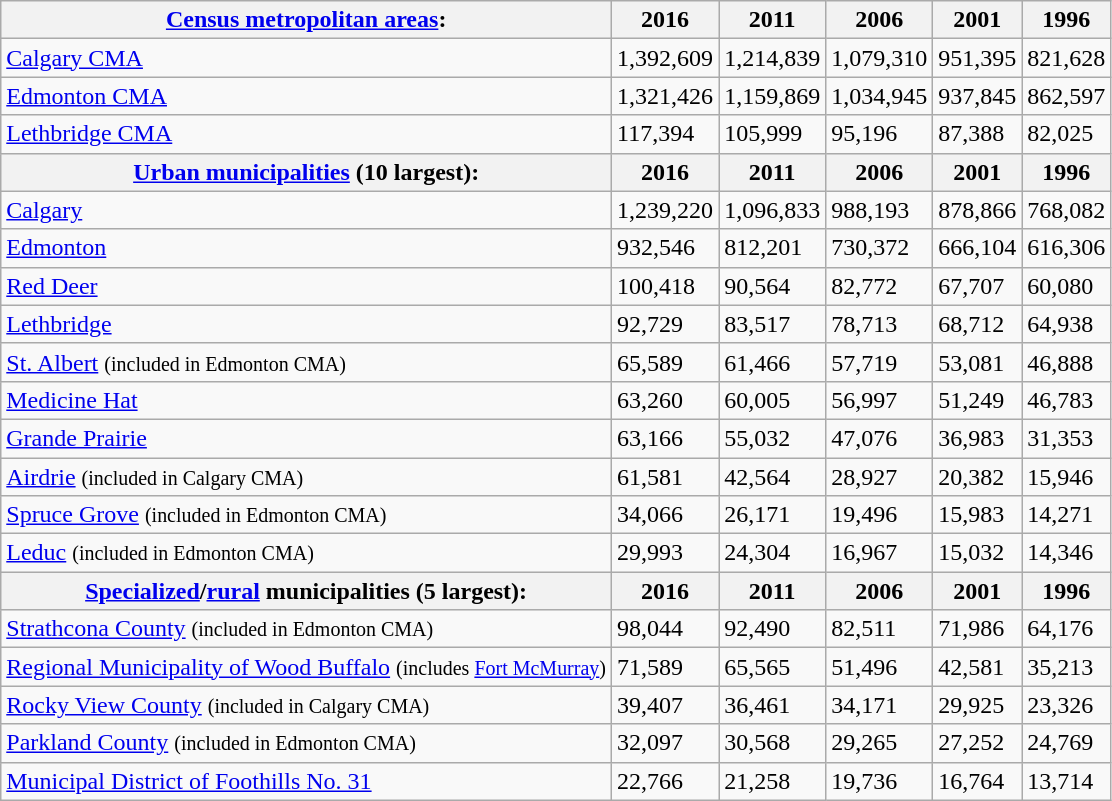<table class="wikitable">
<tr>
<th><a href='#'>Census metropolitan areas</a>:</th>
<th>2016</th>
<th>2011</th>
<th>2006</th>
<th>2001</th>
<th>1996</th>
</tr>
<tr>
<td><a href='#'>Calgary CMA</a></td>
<td>1,392,609</td>
<td>1,214,839</td>
<td>1,079,310</td>
<td>951,395</td>
<td>821,628</td>
</tr>
<tr>
<td><a href='#'>Edmonton CMA</a></td>
<td>1,321,426</td>
<td>1,159,869</td>
<td>1,034,945</td>
<td>937,845</td>
<td>862,597</td>
</tr>
<tr>
<td><a href='#'>Lethbridge CMA</a></td>
<td>117,394</td>
<td>105,999</td>
<td>95,196</td>
<td>87,388</td>
<td>82,025</td>
</tr>
<tr>
<th><a href='#'>Urban municipalities</a> (10 largest):</th>
<th>2016</th>
<th>2011</th>
<th>2006</th>
<th>2001</th>
<th>1996</th>
</tr>
<tr>
<td><a href='#'>Calgary</a></td>
<td>1,239,220</td>
<td>1,096,833</td>
<td>988,193</td>
<td>878,866</td>
<td>768,082</td>
</tr>
<tr>
<td><a href='#'>Edmonton</a></td>
<td>932,546</td>
<td>812,201</td>
<td>730,372</td>
<td>666,104</td>
<td>616,306</td>
</tr>
<tr>
<td><a href='#'>Red Deer</a></td>
<td>100,418</td>
<td>90,564</td>
<td>82,772</td>
<td>67,707</td>
<td>60,080</td>
</tr>
<tr>
<td><a href='#'>Lethbridge</a></td>
<td>92,729</td>
<td>83,517</td>
<td>78,713</td>
<td>68,712</td>
<td>64,938</td>
</tr>
<tr>
<td><a href='#'>St. Albert</a> <small>(included in Edmonton CMA)</small></td>
<td>65,589</td>
<td>61,466</td>
<td>57,719</td>
<td>53,081</td>
<td>46,888</td>
</tr>
<tr>
<td><a href='#'>Medicine Hat</a></td>
<td>63,260</td>
<td>60,005</td>
<td>56,997</td>
<td>51,249</td>
<td>46,783</td>
</tr>
<tr>
<td><a href='#'>Grande Prairie</a></td>
<td>63,166</td>
<td>55,032</td>
<td>47,076</td>
<td>36,983</td>
<td>31,353</td>
</tr>
<tr>
<td><a href='#'>Airdrie</a> <small>(included in Calgary CMA)</small></td>
<td>61,581</td>
<td>42,564</td>
<td>28,927</td>
<td>20,382</td>
<td>15,946</td>
</tr>
<tr>
<td><a href='#'>Spruce Grove</a> <small>(included in Edmonton CMA)</small></td>
<td>34,066</td>
<td>26,171</td>
<td>19,496</td>
<td>15,983</td>
<td>14,271</td>
</tr>
<tr>
<td><a href='#'>Leduc</a> <small>(included in Edmonton CMA)</small></td>
<td>29,993</td>
<td>24,304</td>
<td>16,967</td>
<td>15,032</td>
<td>14,346</td>
</tr>
<tr>
<th><a href='#'>Specialized</a>/<a href='#'>rural</a> municipalities (5 largest):</th>
<th>2016</th>
<th>2011</th>
<th>2006</th>
<th>2001</th>
<th>1996</th>
</tr>
<tr>
<td><a href='#'>Strathcona County</a> <small>(included in Edmonton CMA)</small></td>
<td>98,044</td>
<td>92,490</td>
<td>82,511</td>
<td>71,986</td>
<td>64,176</td>
</tr>
<tr>
<td><a href='#'>Regional Municipality of Wood Buffalo</a> <small>(includes <a href='#'>Fort McMurray</a>)</small></td>
<td>71,589</td>
<td>65,565</td>
<td>51,496</td>
<td>42,581</td>
<td>35,213</td>
</tr>
<tr>
<td><a href='#'>Rocky View County</a> <small>(included in Calgary CMA)</small></td>
<td>39,407</td>
<td>36,461</td>
<td>34,171</td>
<td>29,925</td>
<td>23,326</td>
</tr>
<tr>
<td><a href='#'>Parkland County</a> <small>(included in Edmonton CMA)</small></td>
<td>32,097</td>
<td>30,568</td>
<td>29,265</td>
<td>27,252</td>
<td>24,769</td>
</tr>
<tr>
<td><a href='#'>Municipal District of Foothills No. 31</a></td>
<td>22,766</td>
<td>21,258</td>
<td>19,736</td>
<td>16,764</td>
<td>13,714</td>
</tr>
</table>
